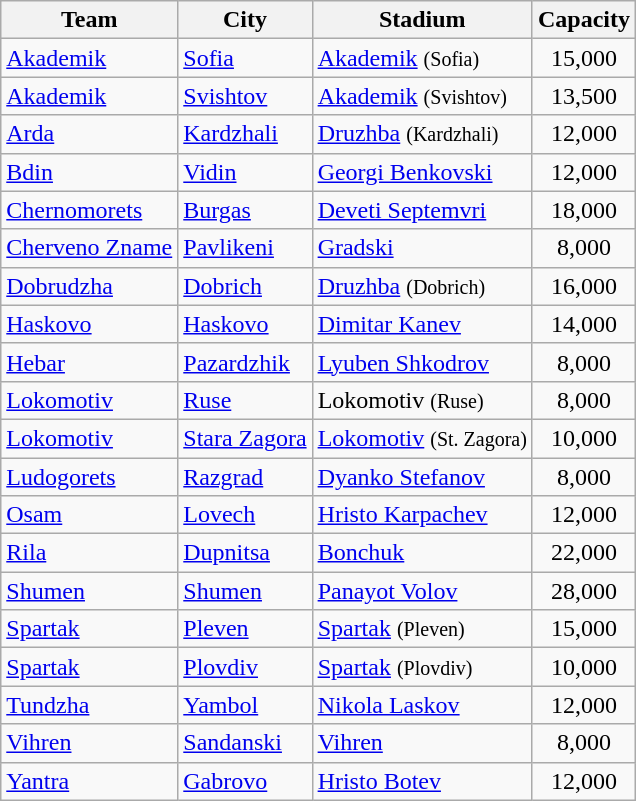<table class="wikitable sortable">
<tr>
<th>Team</th>
<th>City</th>
<th>Stadium</th>
<th>Capacity</th>
</tr>
<tr>
<td><a href='#'>Akademik</a></td>
<td><a href='#'>Sofia</a></td>
<td><a href='#'>Akademik</a> <small>(Sofia)</small></td>
<td align=center>15,000</td>
</tr>
<tr>
<td><a href='#'>Akademik</a></td>
<td><a href='#'>Svishtov</a></td>
<td><a href='#'>Akademik</a> <small>(Svishtov)</small></td>
<td align=center>13,500</td>
</tr>
<tr>
<td><a href='#'>Arda</a></td>
<td><a href='#'>Kardzhali</a></td>
<td><a href='#'>Druzhba</a> <small>(Kardzhali)</small></td>
<td align=center>12,000</td>
</tr>
<tr>
<td><a href='#'>Bdin</a></td>
<td><a href='#'>Vidin</a></td>
<td><a href='#'>Georgi Benkovski</a></td>
<td align=center>12,000</td>
</tr>
<tr>
<td><a href='#'>Chernomorets</a></td>
<td><a href='#'>Burgas</a></td>
<td><a href='#'>Deveti Septemvri</a></td>
<td align="center">18,000</td>
</tr>
<tr>
<td><a href='#'>Cherveno Zname</a></td>
<td><a href='#'>Pavlikeni</a></td>
<td><a href='#'>Gradski</a></td>
<td align="center">8,000</td>
</tr>
<tr>
<td><a href='#'>Dobrudzha</a></td>
<td><a href='#'>Dobrich</a></td>
<td><a href='#'>Druzhba</a> <small>(Dobrich)</small></td>
<td align=center>16,000</td>
</tr>
<tr>
<td><a href='#'>Haskovo</a></td>
<td><a href='#'>Haskovo</a></td>
<td><a href='#'>Dimitar Kanev</a></td>
<td align="center">14,000</td>
</tr>
<tr>
<td><a href='#'>Hebar</a></td>
<td><a href='#'>Pazardzhik</a></td>
<td><a href='#'>Lyuben Shkodrov</a></td>
<td align="center">8,000</td>
</tr>
<tr>
<td><a href='#'>Lokomotiv</a></td>
<td><a href='#'>Ruse</a></td>
<td>Lokomotiv <small>(Ruse)</small></td>
<td align=center>8,000</td>
</tr>
<tr>
<td><a href='#'>Lokomotiv</a></td>
<td><a href='#'>Stara Zagora</a></td>
<td><a href='#'>Lokomotiv</a> <small>(St. Zagora)</small></td>
<td align="center">10,000</td>
</tr>
<tr>
<td><a href='#'>Ludogorets</a></td>
<td><a href='#'>Razgrad</a></td>
<td><a href='#'>Dyanko Stefanov</a></td>
<td align=center>8,000</td>
</tr>
<tr>
<td><a href='#'>Osam</a></td>
<td><a href='#'>Lovech</a></td>
<td><a href='#'>Hristo Karpachev</a></td>
<td align=center>12,000</td>
</tr>
<tr>
<td><a href='#'>Rila</a></td>
<td><a href='#'>Dupnitsa</a></td>
<td><a href='#'>Bonchuk</a></td>
<td align=center>22,000</td>
</tr>
<tr>
<td><a href='#'>Shumen</a></td>
<td><a href='#'>Shumen</a></td>
<td><a href='#'>Panayot Volov</a></td>
<td align="center">28,000</td>
</tr>
<tr>
<td><a href='#'>Spartak</a></td>
<td><a href='#'>Pleven</a></td>
<td><a href='#'>Spartak</a> <small>(Pleven)</small></td>
<td align=center>15,000</td>
</tr>
<tr>
<td><a href='#'>Spartak</a></td>
<td><a href='#'>Plovdiv</a></td>
<td><a href='#'>Spartak</a> <small>(Plovdiv)</small></td>
<td align=center>10,000</td>
</tr>
<tr>
<td><a href='#'>Tundzha</a></td>
<td><a href='#'>Yambol</a></td>
<td><a href='#'>Nikola Laskov</a></td>
<td align=center>12,000</td>
</tr>
<tr>
<td><a href='#'>Vihren</a></td>
<td><a href='#'>Sandanski</a></td>
<td><a href='#'>Vihren</a></td>
<td align="center">8,000</td>
</tr>
<tr>
<td><a href='#'>Yantra</a></td>
<td><a href='#'>Gabrovo</a></td>
<td><a href='#'>Hristo Botev</a></td>
<td align="center">12,000</td>
</tr>
</table>
